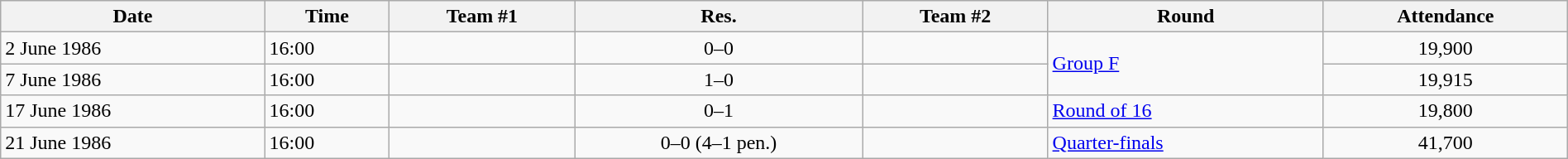<table class="wikitable" style="text-align:left; width:100%;">
<tr>
<th>Date</th>
<th>Time</th>
<th>Team #1</th>
<th>Res.</th>
<th>Team #2</th>
<th>Round</th>
<th>Attendance</th>
</tr>
<tr>
<td>2 June 1986</td>
<td>16:00</td>
<td></td>
<td style="text-align:center;">0–0</td>
<td></td>
<td rowspan="2"><a href='#'>Group F</a></td>
<td style="text-align:center;">19,900</td>
</tr>
<tr>
<td>7 June 1986</td>
<td>16:00</td>
<td></td>
<td style="text-align:center;">1–0</td>
<td></td>
<td style="text-align:center;">19,915</td>
</tr>
<tr>
<td>17 June 1986</td>
<td>16:00</td>
<td></td>
<td style="text-align:center;">0–1</td>
<td></td>
<td><a href='#'>Round of 16</a></td>
<td style="text-align:center;">19,800</td>
</tr>
<tr>
<td>21 June 1986</td>
<td>16:00</td>
<td></td>
<td style="text-align:center;">0–0 (4–1 pen.)</td>
<td></td>
<td><a href='#'>Quarter-finals</a></td>
<td style="text-align:center;">41,700</td>
</tr>
</table>
